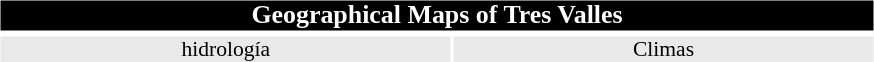<table class="toc" cellpadding=0 cellspacing=2 width=600px style="margin: auto; padding: 0.5em; text-align:left; clear:all; font-size:90%">
<tr>
<td colspan=2 style="background:#black; color:white; font-size:120%" align=center bgcolor="black"><strong>Geographical Maps of Tres Valles</strong></td>
</tr>
<tr>
<td align=center valign=center bgcolor="white" width=300px></td>
<td align=center valign=center bgcolor="white"></td>
</tr>
<tr>
<td style="background:#e9e9e9;" align=center>hidrología</td>
<td style="background:#e9e9e9;" align=center>Climas</td>
</tr>
<tr>
</tr>
</table>
